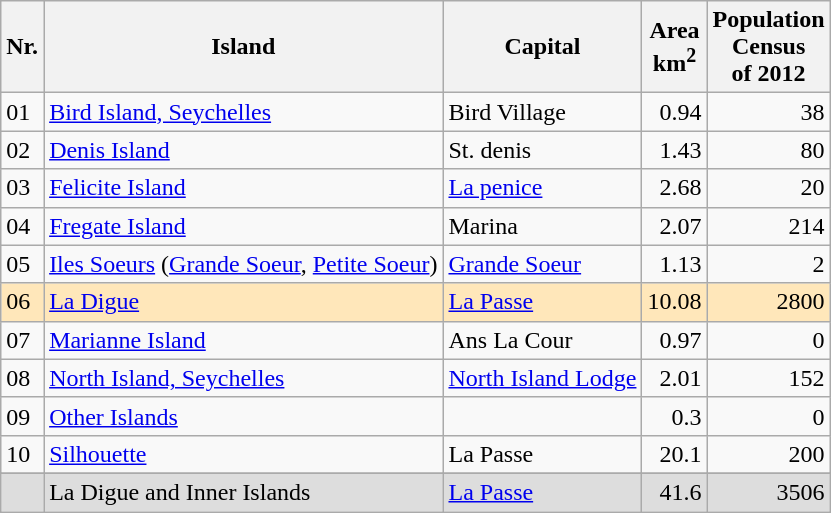<table class="wikitable sortable">
<tr>
<th>Nr.</th>
<th>Island</th>
<th>Capital</th>
<th>Area<br>km<sup>2</sup></th>
<th>Population<br>Census<br> of 2012</th>
</tr>
<tr>
<td>01</td>
<td><a href='#'>Bird Island, Seychelles</a></td>
<td>Bird Village</td>
<td align="right">0.94</td>
<td align="right">38</td>
</tr>
<tr>
<td>02</td>
<td><a href='#'>Denis Island</a></td>
<td>St. denis</td>
<td align="right">1.43</td>
<td align="right">80</td>
</tr>
<tr>
<td>03</td>
<td><a href='#'>Felicite Island</a></td>
<td><a href='#'>La penice</a></td>
<td align="right">2.68</td>
<td align="right">20</td>
</tr>
<tr>
<td>04</td>
<td><a href='#'>Fregate Island</a></td>
<td>Marina</td>
<td align="right">2.07</td>
<td align="right">214</td>
</tr>
<tr>
<td>05</td>
<td><a href='#'>Iles Soeurs</a> (<a href='#'>Grande Soeur</a>, <a href='#'>Petite Soeur</a>)</td>
<td><a href='#'>Grande Soeur</a></td>
<td align="right">1.13</td>
<td align="right">2</td>
</tr>
<tr bgcolor="#FFE7BA">
<td>06</td>
<td><a href='#'>La Digue</a></td>
<td><a href='#'>La Passe</a></td>
<td align="right">10.08</td>
<td align="right">2800</td>
</tr>
<tr>
<td>07</td>
<td><a href='#'>Marianne Island</a></td>
<td>Ans La Cour</td>
<td align="right">0.97</td>
<td align="right">0</td>
</tr>
<tr>
<td>08</td>
<td><a href='#'>North Island, Seychelles</a></td>
<td><a href='#'>North Island Lodge</a></td>
<td align="right">2.01</td>
<td align="right">152</td>
</tr>
<tr>
<td>09</td>
<td><a href='#'>Other Islands</a></td>
<td></td>
<td align="right">0.3</td>
<td align="right">0</td>
</tr>
<tr>
<td>10</td>
<td><a href='#'>Silhouette</a></td>
<td>La Passe</td>
<td align="right">20.1</td>
<td align="right">200</td>
</tr>
<tr>
</tr>
<tr style="background: #DDD;" | class="sortbottom">
<td> </td>
<td>La Digue and Inner Islands</td>
<td><a href='#'>La Passe</a></td>
<td align="right">41.6</td>
<td align="right">3506</td>
</tr>
</table>
